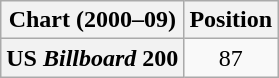<table class="wikitable sortable plainrowheaders">
<tr>
<th scope="col">Chart (2000–09)</th>
<th scope="col">Position</th>
</tr>
<tr>
<th scope="row">US <em>Billboard</em> 200</th>
<td style="text-align:center;">87</td>
</tr>
</table>
